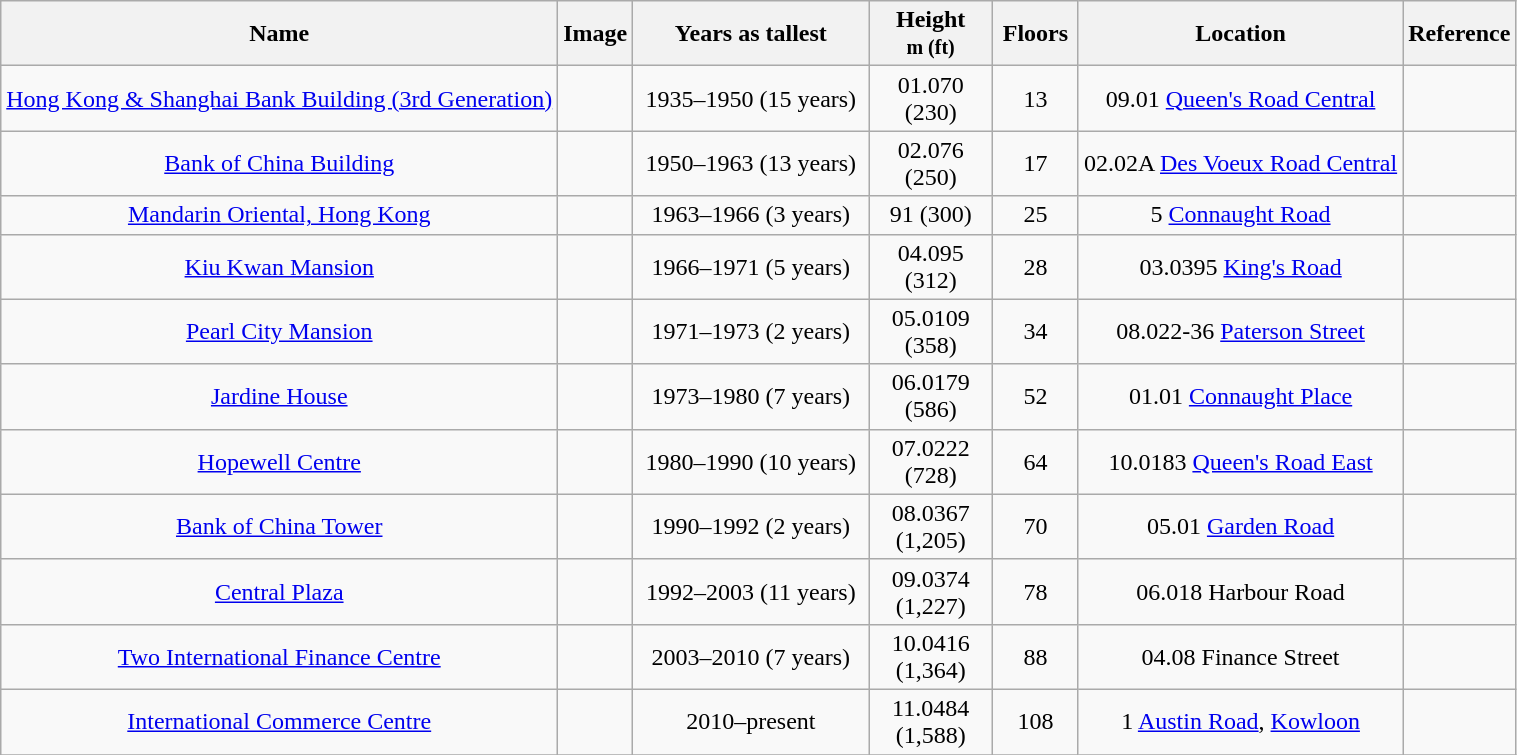<table class="wikitable sortable" style="text-align: center">
<tr>
<th>Name</th>
<th class="unsortable">Image</th>
<th width="150px">Years as tallest</th>
<th width="75px">Height<br><small>m (ft)</small></th>
<th width="50px">Floors</th>
<th>Location</th>
<th class="unsortable">Reference</th>
</tr>
<tr>
<td style="height:30px;"><a href='#'>Hong Kong & Shanghai Bank Building (3rd Generation)</a></td>
<td></td>
<td>1935–1950 (15 years)</td>
<td><span>01.0</span>70 (230)</td>
<td>13</td>
<td><span>09.0</span>1 <a href='#'>Queen's Road Central</a><br><small></small></td>
<td></td>
</tr>
<tr>
<td style="height:30px;"><a href='#'>Bank of China Building</a></td>
<td></td>
<td>1950–1963 (13 years)</td>
<td><span>02.0</span>76 (250)</td>
<td>17</td>
<td><span>02.0</span>2A <a href='#'>Des Voeux Road Central</a><br><small></small></td>
<td></td>
</tr>
<tr>
<td><a href='#'>Mandarin Oriental, Hong Kong</a></td>
<td></td>
<td>1963–1966 (3 years)</td>
<td>91 (300)</td>
<td>25</td>
<td>5 <a href='#'>Connaught Road</a><br><small></small></td>
<td></td>
</tr>
<tr>
<td style="height:30px;"><a href='#'>Kiu Kwan Mansion</a></td>
<td></td>
<td>1966–1971 (5 years)</td>
<td><span>04.0</span>95 (312)</td>
<td>28</td>
<td><span>03.0</span>395 <a href='#'>King's Road</a><br><small></small></td>
<td></td>
</tr>
<tr>
<td style="height:30px;"><a href='#'>Pearl City Mansion</a></td>
<td></td>
<td>1971–1973 (2 years)</td>
<td><span>05.0</span>109 (358)</td>
<td>34</td>
<td><span>08.0</span>22-36 <a href='#'>Paterson Street</a><br><small></small></td>
<td></td>
</tr>
<tr>
<td style="height:30px;"><a href='#'>Jardine House</a></td>
<td></td>
<td>1973–1980 (7 years)</td>
<td><span>06.0</span>179 (586)</td>
<td>52</td>
<td><span>01.0</span>1 <a href='#'>Connaught Place</a><br><small></small></td>
<td></td>
</tr>
<tr>
<td style="height:30px;"><a href='#'>Hopewell Centre</a></td>
<td></td>
<td>1980–1990 (10 years)</td>
<td><span>07.0</span>222 (728)</td>
<td>64</td>
<td><span>10.0</span>183 <a href='#'>Queen's Road East</a><br><small></small></td>
<td></td>
</tr>
<tr>
<td style="height:30px;"><a href='#'>Bank of China Tower</a></td>
<td></td>
<td>1990–1992 (2 years)</td>
<td><span>08.0</span>367 (1,205)</td>
<td>70</td>
<td><span>05.0</span>1 <a href='#'>Garden Road</a><br><small></small></td>
<td></td>
</tr>
<tr>
<td style="height:30px;"><a href='#'>Central Plaza</a></td>
<td></td>
<td>1992–2003 (11 years)</td>
<td><span>09.0</span>374 (1,227)</td>
<td>78</td>
<td><span>06.0</span>18 Harbour Road<br><small></small></td>
<td></td>
</tr>
<tr>
<td style="height:30px;"><a href='#'>Two International Finance Centre</a></td>
<td></td>
<td>2003–2010 (7 years)</td>
<td><span>10.0</span>416 (1,364)</td>
<td>88</td>
<td><span>04.0</span>8 Finance Street<br><small></small></td>
<td></td>
</tr>
<tr>
<td style="height:30px;"><a href='#'>International Commerce Centre</a></td>
<td></td>
<td>2010–present</td>
<td><span>11.0</span>484 (1,588)</td>
<td>108</td>
<td>1 <a href='#'>Austin Road</a>, <a href='#'>Kowloon</a><br><small></small></td>
<td></td>
</tr>
<tr>
</tr>
</table>
